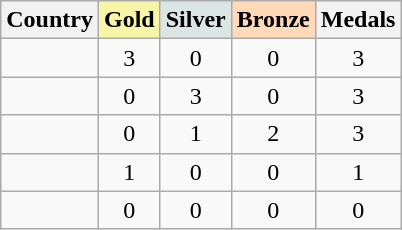<table class="wikitable sortable" style="text-align: center;">
<tr bgcolor="#efefef" align=center>
<th align=left>Country</th>
<th style="background-color: #F7F6A8;"> Gold</th>
<th style="background-color: #DCE5E5;"> Silver</th>
<th style="background-color: #FFDAB9;"> Bronze</th>
<th>Medals</th>
</tr>
<tr align=center>
<td align=left></td>
<td>3</td>
<td>0</td>
<td>0</td>
<td>3</td>
</tr>
<tr align=center>
<td align=left></td>
<td>0</td>
<td>3</td>
<td>0</td>
<td>3</td>
</tr>
<tr align=center>
<td align=left></td>
<td>0</td>
<td>1</td>
<td>2</td>
<td>3</td>
</tr>
<tr align=center>
<td align=left></td>
<td>1</td>
<td>0</td>
<td>0</td>
<td>1</td>
</tr>
<tr align=center>
<td align=left></td>
<td>0</td>
<td>0</td>
<td>0</td>
<td>0</td>
</tr>
</table>
